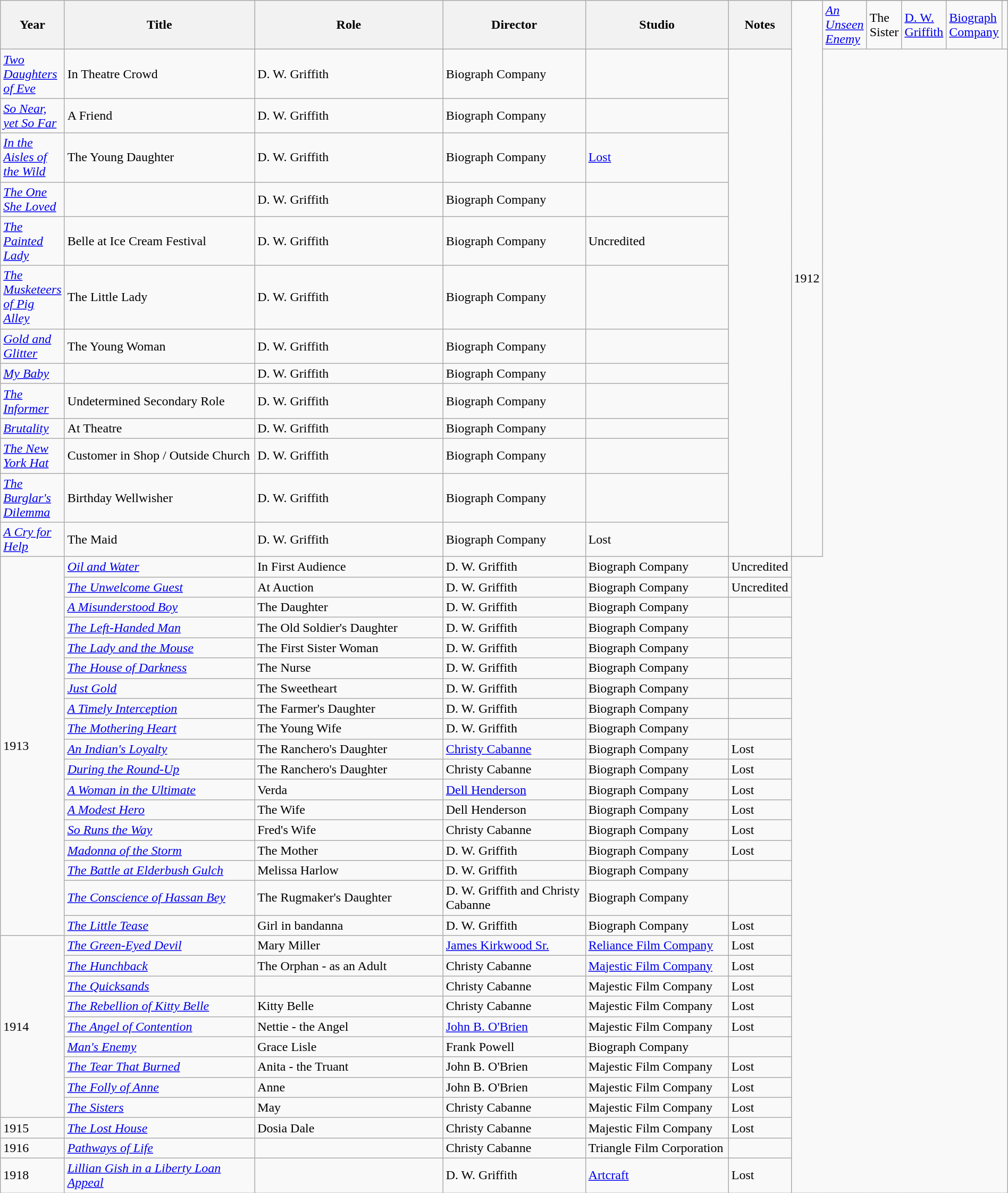<table class="wikitable sortable" style="width: 100%; margin-right: 0;">
<tr>
<th scope="col" width="4%" rowspan="2">Year</th>
<th scope="col" width="20%" rowspan="2">Title</th>
<th scope="col" width="20%" rowspan="2">Role</th>
<th scope="col" width="15%" rowspan="2">Director</th>
<th scope="col" width="15%" rowspan="2">Studio</th>
<th scope="col" width="4%" rowspan="2">Notes</th>
</tr>
<tr>
<td rowspan=14>1912</td>
<td><em><a href='#'>An Unseen Enemy</a></em></td>
<td>The Sister</td>
<td><a href='#'>D. W. Griffith</a></td>
<td><a href='#'>Biograph Company</a></td>
<td></td>
</tr>
<tr>
<td><em><a href='#'>Two Daughters of Eve</a></em></td>
<td>In Theatre Crowd</td>
<td>D. W. Griffith</td>
<td>Biograph Company</td>
<td></td>
</tr>
<tr>
<td><em><a href='#'>So Near, yet So Far</a></em></td>
<td>A Friend</td>
<td>D. W. Griffith</td>
<td>Biograph Company</td>
<td></td>
</tr>
<tr>
<td><em><a href='#'>In the Aisles of the Wild</a></em></td>
<td>The Young Daughter</td>
<td>D. W. Griffith</td>
<td>Biograph Company</td>
<td><a href='#'>Lost</a></td>
</tr>
<tr>
<td><em><a href='#'>The One She Loved</a></em></td>
<td></td>
<td>D. W. Griffith</td>
<td>Biograph Company</td>
<td></td>
</tr>
<tr>
<td><em><a href='#'>The Painted Lady</a></em></td>
<td>Belle at Ice Cream Festival</td>
<td>D. W. Griffith</td>
<td>Biograph Company</td>
<td>Uncredited</td>
</tr>
<tr>
<td><em><a href='#'>The Musketeers of Pig Alley</a></em></td>
<td>The Little Lady</td>
<td>D. W. Griffith</td>
<td>Biograph Company</td>
<td></td>
</tr>
<tr>
<td><em><a href='#'>Gold and Glitter</a></em></td>
<td>The Young Woman</td>
<td>D. W. Griffith</td>
<td>Biograph Company</td>
<td></td>
</tr>
<tr>
<td><em><a href='#'>My Baby</a></em></td>
<td></td>
<td>D. W. Griffith</td>
<td>Biograph Company</td>
<td></td>
</tr>
<tr>
<td><em><a href='#'>The Informer</a></em></td>
<td>Undetermined Secondary Role</td>
<td>D. W. Griffith</td>
<td>Biograph Company</td>
<td></td>
</tr>
<tr>
<td><em><a href='#'>Brutality</a></em></td>
<td>At Theatre</td>
<td>D. W. Griffith</td>
<td>Biograph Company</td>
<td></td>
</tr>
<tr>
<td><em><a href='#'>The New York Hat</a></em></td>
<td>Customer in Shop / Outside Church</td>
<td>D. W. Griffith</td>
<td>Biograph Company</td>
<td></td>
</tr>
<tr>
<td><em><a href='#'>The Burglar's Dilemma</a></em></td>
<td>Birthday Wellwisher</td>
<td>D. W. Griffith</td>
<td>Biograph Company</td>
<td></td>
</tr>
<tr>
<td><em><a href='#'>A Cry for Help</a></em></td>
<td>The Maid</td>
<td>D. W. Griffith</td>
<td>Biograph Company</td>
<td>Lost</td>
</tr>
<tr>
<td rowspan=18>1913</td>
<td><em><a href='#'>Oil and Water</a></em></td>
<td>In First Audience</td>
<td>D. W. Griffith</td>
<td>Biograph Company</td>
<td>Uncredited</td>
</tr>
<tr>
<td><em><a href='#'>The Unwelcome Guest</a></em></td>
<td>At Auction</td>
<td>D. W. Griffith</td>
<td>Biograph Company</td>
<td>Uncredited</td>
</tr>
<tr>
<td><em><a href='#'>A Misunderstood Boy</a></em></td>
<td>The Daughter</td>
<td>D. W. Griffith</td>
<td>Biograph Company</td>
<td></td>
</tr>
<tr>
<td><em><a href='#'>The Left-Handed Man</a></em></td>
<td>The Old Soldier's Daughter</td>
<td>D. W. Griffith</td>
<td>Biograph Company</td>
<td></td>
</tr>
<tr>
<td><em><a href='#'>The Lady and the Mouse</a></em></td>
<td>The First Sister Woman</td>
<td>D. W. Griffith</td>
<td>Biograph Company</td>
<td></td>
</tr>
<tr>
<td><em><a href='#'>The House of Darkness</a></em></td>
<td>The Nurse</td>
<td>D. W. Griffith</td>
<td>Biograph Company</td>
<td></td>
</tr>
<tr>
<td><em><a href='#'>Just Gold</a></em></td>
<td>The Sweetheart</td>
<td>D. W. Griffith</td>
<td>Biograph Company</td>
<td></td>
</tr>
<tr>
<td><em><a href='#'>A Timely Interception</a></em></td>
<td>The Farmer's Daughter</td>
<td>D. W. Griffith</td>
<td>Biograph Company</td>
<td></td>
</tr>
<tr>
<td><em><a href='#'>The Mothering Heart</a></em></td>
<td>The Young Wife</td>
<td>D. W. Griffith</td>
<td>Biograph Company</td>
<td></td>
</tr>
<tr>
<td><em><a href='#'>An Indian's Loyalty</a></em></td>
<td>The Ranchero's Daughter</td>
<td><a href='#'>Christy Cabanne</a></td>
<td>Biograph Company</td>
<td>Lost</td>
</tr>
<tr>
<td><em><a href='#'>During the Round-Up</a></em></td>
<td>The Ranchero's Daughter</td>
<td>Christy Cabanne</td>
<td>Biograph Company</td>
<td>Lost</td>
</tr>
<tr>
<td><em><a href='#'>A Woman in the Ultimate</a></em></td>
<td>Verda</td>
<td><a href='#'>Dell Henderson</a></td>
<td>Biograph Company</td>
<td>Lost</td>
</tr>
<tr>
<td><em><a href='#'>A Modest Hero</a></em></td>
<td>The Wife</td>
<td>Dell Henderson</td>
<td>Biograph Company</td>
<td>Lost</td>
</tr>
<tr>
<td><em><a href='#'>So Runs the Way</a></em></td>
<td>Fred's Wife</td>
<td>Christy Cabanne</td>
<td>Biograph Company</td>
<td>Lost</td>
</tr>
<tr>
<td><em><a href='#'>Madonna of the Storm</a></em></td>
<td>The Mother</td>
<td>D. W. Griffith</td>
<td>Biograph Company</td>
<td>Lost</td>
</tr>
<tr>
<td><em><a href='#'>The Battle at Elderbush Gulch</a></em></td>
<td>Melissa Harlow</td>
<td>D. W. Griffith</td>
<td>Biograph Company</td>
<td></td>
</tr>
<tr>
<td><em><a href='#'>The Conscience of Hassan Bey</a></em></td>
<td>The Rugmaker's Daughter</td>
<td>D. W. Griffith and Christy Cabanne</td>
<td>Biograph Company</td>
<td></td>
</tr>
<tr>
<td><em><a href='#'>The Little Tease</a></em></td>
<td>Girl in bandanna</td>
<td>D. W. Griffith</td>
<td>Biograph Company</td>
<td>Lost</td>
</tr>
<tr>
<td rowspan=9>1914</td>
<td><em><a href='#'>The Green-Eyed Devil</a></em></td>
<td>Mary Miller</td>
<td><a href='#'>James Kirkwood Sr.</a></td>
<td><a href='#'>Reliance Film Company</a></td>
<td>Lost</td>
</tr>
<tr>
<td><em><a href='#'>The Hunchback</a></em></td>
<td>The Orphan - as an Adult</td>
<td>Christy Cabanne</td>
<td><a href='#'>Majestic Film Company</a></td>
<td>Lost</td>
</tr>
<tr>
<td><em><a href='#'>The Quicksands</a></em></td>
<td></td>
<td>Christy Cabanne</td>
<td>Majestic Film Company</td>
<td>Lost</td>
</tr>
<tr>
<td><em><a href='#'>The Rebellion of Kitty Belle</a></em></td>
<td>Kitty Belle</td>
<td>Christy Cabanne</td>
<td>Majestic Film Company</td>
<td>Lost</td>
</tr>
<tr>
<td><em><a href='#'>The Angel of Contention</a></em></td>
<td>Nettie - the Angel</td>
<td><a href='#'>John B. O'Brien</a></td>
<td>Majestic Film Company</td>
<td>Lost</td>
</tr>
<tr>
<td><em><a href='#'>Man's Enemy</a></em></td>
<td>Grace Lisle</td>
<td>Frank Powell</td>
<td>Biograph Company</td>
<td></td>
</tr>
<tr>
<td><em><a href='#'>The Tear That Burned</a></em></td>
<td>Anita - the Truant</td>
<td>John B. O'Brien</td>
<td>Majestic Film Company</td>
<td>Lost</td>
</tr>
<tr>
<td><em><a href='#'>The Folly of Anne</a></em></td>
<td>Anne</td>
<td>John B. O'Brien</td>
<td>Majestic Film Company</td>
<td>Lost</td>
</tr>
<tr>
<td><em><a href='#'>The Sisters</a></em></td>
<td>May</td>
<td>Christy Cabanne</td>
<td>Majestic Film Company</td>
<td>Lost</td>
</tr>
<tr>
<td rowspan=1>1915</td>
<td><em><a href='#'>The Lost House</a></em></td>
<td>Dosia Dale</td>
<td>Christy Cabanne</td>
<td>Majestic Film Company</td>
<td>Lost</td>
</tr>
<tr>
<td rowspan=1>1916</td>
<td><em><a href='#'>Pathways of Life</a></em></td>
<td></td>
<td>Christy Cabanne</td>
<td>Triangle Film Corporation</td>
<td></td>
</tr>
<tr>
<td rowspan=1>1918</td>
<td><em><a href='#'>Lillian Gish in a Liberty Loan Appeal</a></em></td>
<td></td>
<td>D. W. Griffith</td>
<td><a href='#'>Artcraft</a></td>
<td>Lost</td>
</tr>
</table>
